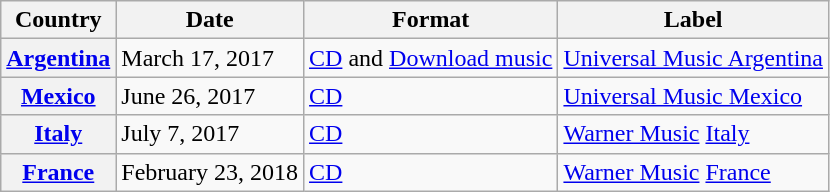<table class="wikitable plainrowheaders">
<tr>
<th scope="col">Country</th>
<th scope="col">Date</th>
<th scope="col">Format</th>
<th scope="col">Label</th>
</tr>
<tr>
<th scope="row"><a href='#'>Argentina</a></th>
<td>March 17, 2017</td>
<td><a href='#'>CD</a> and <a href='#'>Download music</a></td>
<td><a href='#'>Universal Music Argentina</a></td>
</tr>
<tr>
<th scope="row"><a href='#'>Mexico</a></th>
<td>June 26, 2017</td>
<td><a href='#'>CD</a></td>
<td><a href='#'>Universal Music Mexico</a></td>
</tr>
<tr>
<th scope="row"><a href='#'>Italy</a></th>
<td>July 7, 2017</td>
<td><a href='#'>CD</a></td>
<td><a href='#'>Warner Music</a> <a href='#'>Italy</a></td>
</tr>
<tr>
<th scope="row"><a href='#'>France</a></th>
<td>February 23, 2018</td>
<td><a href='#'>CD</a></td>
<td><a href='#'>Warner Music</a> <a href='#'>France</a></td>
</tr>
</table>
